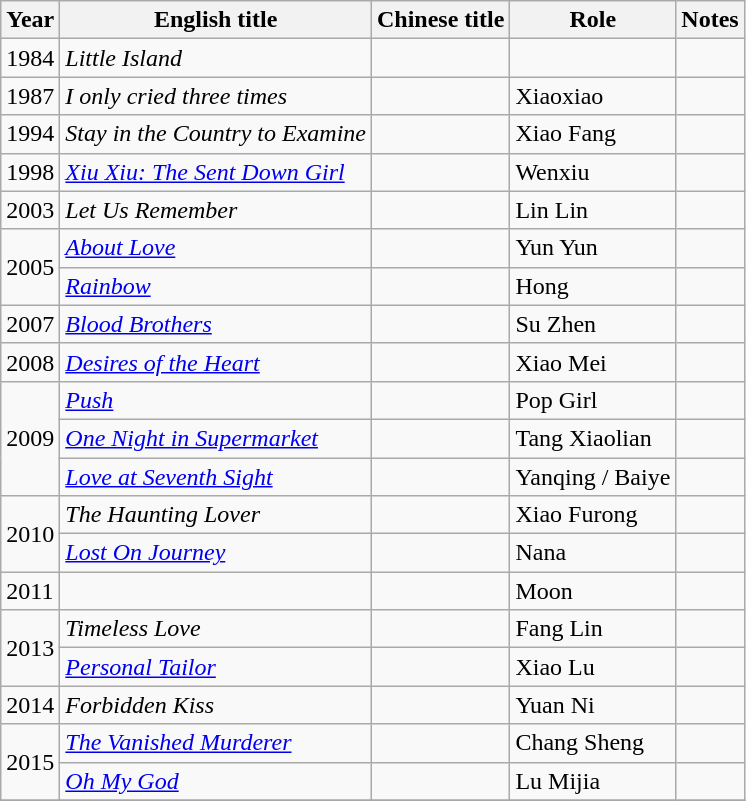<table class="wikitable">
<tr>
<th>Year</th>
<th>English title</th>
<th>Chinese title</th>
<th>Role</th>
<th>Notes</th>
</tr>
<tr>
<td rowspan="1">1984</td>
<td><em>Little Island</em></td>
<td></td>
<td></td>
<td></td>
</tr>
<tr>
<td rowspan="1">1987</td>
<td><em>I only cried three times</em></td>
<td></td>
<td>Xiaoxiao</td>
<td></td>
</tr>
<tr>
<td rowspan="1">1994</td>
<td><em>Stay in the Country to Examine</em></td>
<td></td>
<td>Xiao Fang</td>
<td></td>
</tr>
<tr>
<td rowspan="1">1998</td>
<td><em><a href='#'>Xiu Xiu: The Sent Down Girl</a></em></td>
<td></td>
<td>Wenxiu</td>
<td></td>
</tr>
<tr>
<td rowspan="1">2003</td>
<td><em>Let Us Remember</em></td>
<td></td>
<td>Lin Lin</td>
<td></td>
</tr>
<tr>
<td rowspan="2">2005</td>
<td><em><a href='#'>About Love</a></em></td>
<td></td>
<td>Yun Yun</td>
<td></td>
</tr>
<tr>
<td><em><a href='#'>Rainbow</a></em></td>
<td></td>
<td>Hong</td>
<td></td>
</tr>
<tr>
<td rowspan="1">2007</td>
<td><em><a href='#'>Blood Brothers</a></em></td>
<td></td>
<td>Su Zhen</td>
<td></td>
</tr>
<tr>
<td rowspan="1">2008</td>
<td><em><a href='#'>Desires of the Heart</a></em></td>
<td></td>
<td>Xiao Mei</td>
<td></td>
</tr>
<tr>
<td rowspan="3">2009</td>
<td><em><a href='#'>Push</a></em></td>
<td></td>
<td>Pop Girl</td>
<td></td>
</tr>
<tr>
<td><em><a href='#'>One Night in Supermarket</a></em></td>
<td></td>
<td>Tang Xiaolian</td>
<td></td>
</tr>
<tr>
<td><em><a href='#'>Love at Seventh Sight</a></em></td>
<td></td>
<td>Yanqing / Baiye</td>
<td></td>
</tr>
<tr>
<td rowspan="2">2010</td>
<td><em>The Haunting Lover</em></td>
<td></td>
<td>Xiao Furong</td>
<td></td>
</tr>
<tr>
<td><em><a href='#'>Lost On Journey</a></em></td>
<td></td>
<td>Nana</td>
<td></td>
</tr>
<tr>
<td rowspan="1">2011</td>
<td></td>
<td></td>
<td>Moon</td>
<td></td>
</tr>
<tr>
<td rowspan="2">2013</td>
<td><em>Timeless Love</em></td>
<td></td>
<td>Fang Lin</td>
<td></td>
</tr>
<tr>
<td><em><a href='#'>Personal Tailor</a></em></td>
<td></td>
<td>Xiao Lu</td>
<td></td>
</tr>
<tr>
<td rowspan="1">2014</td>
<td><em>Forbidden Kiss</em></td>
<td></td>
<td>Yuan Ni</td>
<td></td>
</tr>
<tr>
<td rowspan="2">2015</td>
<td><em><a href='#'>The Vanished Murderer</a></em></td>
<td></td>
<td>Chang Sheng</td>
<td></td>
</tr>
<tr>
<td><em><a href='#'>Oh My God</a></em></td>
<td></td>
<td>Lu Mijia</td>
<td></td>
</tr>
<tr>
</tr>
</table>
